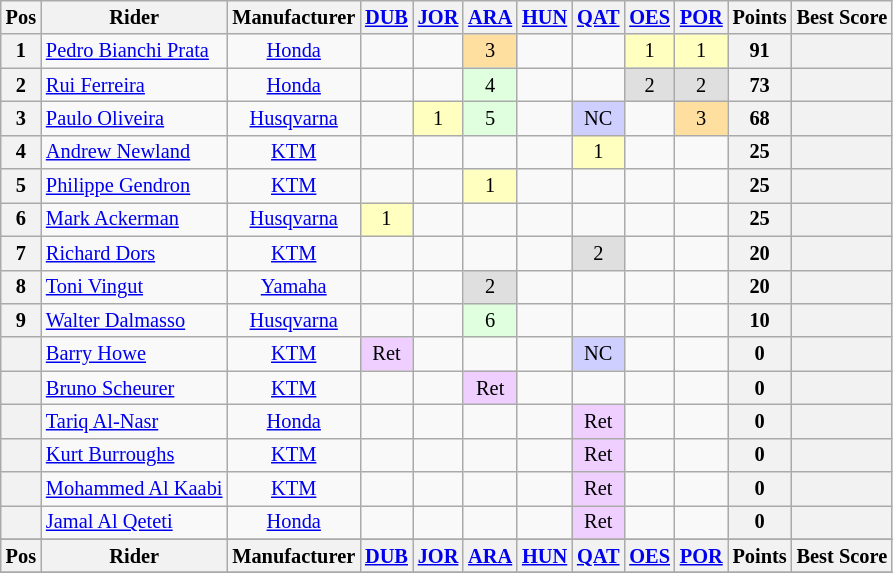<table class="wikitable" style="font-size: 85%; text-align: center;">
<tr valign="top">
<th valign="middle">Pos</th>
<th valign="middle">Rider</th>
<th valign="middle">Manufacturer</th>
<th><a href='#'>DUB</a><br></th>
<th><a href='#'>JOR</a><br></th>
<th><a href='#'>ARA</a><br></th>
<th><a href='#'>HUN</a><br></th>
<th><a href='#'>QAT</a><br></th>
<th><a href='#'>OES</a><br></th>
<th><a href='#'>POR</a><br></th>
<th valign="middle">Points</th>
<th valign="middle">Best Score</th>
</tr>
<tr>
<th>1</th>
<td align=left> <a href='#'>Pedro Bianchi Prata</a></td>
<td><a href='#'>Honda</a></td>
<td></td>
<td></td>
<td style="background:#ffdf9f;">3</td>
<td></td>
<td></td>
<td style="background:#ffffbf;">1</td>
<td style="background:#ffffbf;">1</td>
<th>91</th>
<th></th>
</tr>
<tr>
<th>2</th>
<td align=left> <a href='#'>Rui Ferreira</a></td>
<td><a href='#'>Honda</a></td>
<td></td>
<td></td>
<td style="background:#dfffdf;">4</td>
<td></td>
<td></td>
<td style="background:#dfdfdf;">2</td>
<td style="background:#dfdfdf;">2</td>
<th>73</th>
<th></th>
</tr>
<tr>
<th>3</th>
<td align=left> <a href='#'>Paulo Oliveira</a></td>
<td><a href='#'>Husqvarna</a></td>
<td></td>
<td style="background:#ffffbf;">1</td>
<td style="background:#dfffdf;">5</td>
<td></td>
<td style="background:#cfcfff;">NC</td>
<td></td>
<td style="background:#ffdf9f;">3</td>
<th>68</th>
<th></th>
</tr>
<tr>
<th>4</th>
<td align=left> <a href='#'>Andrew Newland</a></td>
<td><a href='#'>KTM</a></td>
<td></td>
<td></td>
<td></td>
<td></td>
<td style="background:#ffffbf;">1</td>
<td></td>
<td></td>
<th>25</th>
<th></th>
</tr>
<tr>
<th>5</th>
<td align=left> <a href='#'>Philippe Gendron</a></td>
<td><a href='#'>KTM</a></td>
<td></td>
<td></td>
<td style="background:#ffffbf;">1</td>
<td></td>
<td></td>
<td></td>
<td></td>
<th>25</th>
<th></th>
</tr>
<tr>
<th>6</th>
<td align=left> <a href='#'>Mark Ackerman</a></td>
<td><a href='#'>Husqvarna</a></td>
<td style="background:#ffffbf;">1</td>
<td></td>
<td></td>
<td></td>
<td></td>
<td></td>
<td></td>
<th>25</th>
<th></th>
</tr>
<tr>
<th>7</th>
<td align=left> <a href='#'>Richard Dors</a></td>
<td><a href='#'>KTM</a></td>
<td></td>
<td></td>
<td></td>
<td></td>
<td style="background:#dfdfdf;">2</td>
<td></td>
<td></td>
<th>20</th>
<th></th>
</tr>
<tr>
<th>8</th>
<td align=left> <a href='#'>Toni Vingut</a></td>
<td><a href='#'>Yamaha</a></td>
<td></td>
<td></td>
<td style="background:#dfdfdf;">2</td>
<td></td>
<td></td>
<td></td>
<td></td>
<th>20</th>
<th></th>
</tr>
<tr>
<th>9</th>
<td align=left> <a href='#'>Walter Dalmasso</a></td>
<td><a href='#'>Husqvarna</a></td>
<td></td>
<td></td>
<td style="background:#dfffdf;">6</td>
<td></td>
<td></td>
<td></td>
<td></td>
<th>10</th>
<th></th>
</tr>
<tr>
<th></th>
<td align=left> <a href='#'>Barry Howe</a></td>
<td><a href='#'>KTM</a></td>
<td style="background:#efcfff;">Ret</td>
<td></td>
<td></td>
<td></td>
<td style="background:#cfcfff;">NC</td>
<td></td>
<td></td>
<th>0</th>
<th></th>
</tr>
<tr>
<th></th>
<td align=left> <a href='#'>Bruno Scheurer</a></td>
<td><a href='#'>KTM</a></td>
<td></td>
<td></td>
<td style="background:#efcfff;">Ret</td>
<td></td>
<td></td>
<td></td>
<td></td>
<th>0</th>
<th></th>
</tr>
<tr>
<th></th>
<td align=left> <a href='#'>Tariq Al-Nasr</a></td>
<td><a href='#'>Honda</a></td>
<td></td>
<td></td>
<td></td>
<td></td>
<td style="background:#efcfff;">Ret</td>
<td></td>
<td></td>
<th>0</th>
<th></th>
</tr>
<tr>
<th></th>
<td align=left> <a href='#'>Kurt Burroughs</a></td>
<td><a href='#'>KTM</a></td>
<td></td>
<td></td>
<td></td>
<td></td>
<td style="background:#efcfff;">Ret</td>
<td></td>
<td></td>
<th>0</th>
<th></th>
</tr>
<tr>
<th></th>
<td align=left> <a href='#'>Mohammed Al Kaabi</a></td>
<td><a href='#'>KTM</a></td>
<td></td>
<td></td>
<td></td>
<td></td>
<td style="background:#efcfff;">Ret</td>
<td></td>
<td></td>
<th>0</th>
<th></th>
</tr>
<tr>
<th></th>
<td align=left> <a href='#'>Jamal Al Qeteti</a></td>
<td><a href='#'>Honda</a></td>
<td></td>
<td></td>
<td></td>
<td></td>
<td style="background:#efcfff;">Ret</td>
<td></td>
<td></td>
<th>0</th>
<th></th>
</tr>
<tr>
</tr>
<tr valign="top">
<th valign="middle">Pos</th>
<th valign="middle">Rider</th>
<th valign="middle">Manufacturer</th>
<th><a href='#'>DUB</a><br></th>
<th><a href='#'>JOR</a><br></th>
<th><a href='#'>ARA</a><br></th>
<th><a href='#'>HUN</a><br></th>
<th><a href='#'>QAT</a><br></th>
<th><a href='#'>OES</a><br></th>
<th><a href='#'>POR</a><br></th>
<th valign="middle">Points</th>
<th valign="middle">Best Score</th>
</tr>
<tr>
</tr>
</table>
